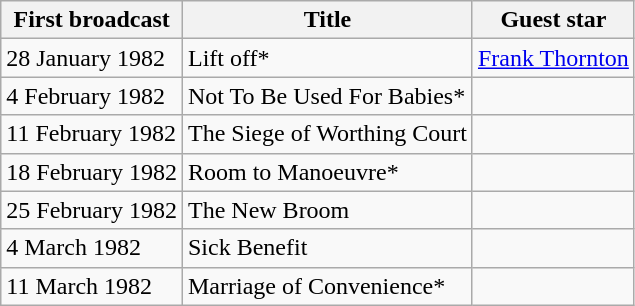<table class="wikitable">
<tr>
<th>First broadcast</th>
<th>Title</th>
<th>Guest star</th>
</tr>
<tr>
<td>28 January 1982</td>
<td>Lift off*</td>
<td><a href='#'>Frank Thornton</a></td>
</tr>
<tr>
<td>4 February 1982</td>
<td>Not To Be Used For Babies*</td>
<td></td>
</tr>
<tr>
<td>11 February 1982</td>
<td>The Siege of Worthing Court</td>
<td></td>
</tr>
<tr>
<td>18 February 1982</td>
<td>Room to Manoeuvre*</td>
<td></td>
</tr>
<tr>
<td>25 February 1982</td>
<td>The New Broom</td>
<td></td>
</tr>
<tr>
<td>4 March 1982</td>
<td>Sick Benefit</td>
<td></td>
</tr>
<tr>
<td>11 March 1982</td>
<td>Marriage of Convenience*</td>
<td></td>
</tr>
</table>
